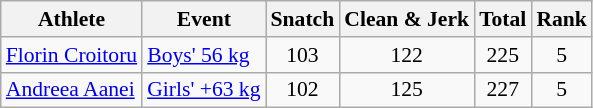<table class="wikitable" style="font-size:90%">
<tr>
<th>Athlete</th>
<th>Event</th>
<th>Snatch</th>
<th>Clean & Jerk</th>
<th>Total</th>
<th>Rank</th>
</tr>
<tr>
<td><a href='#'>Florin Croitoru</a></td>
<td><a href='#'>Boys' 56 kg</a></td>
<td align=center>103</td>
<td align=center>122</td>
<td align=center>225</td>
<td align=center>5</td>
</tr>
<tr>
<td><a href='#'>Andreea Aanei</a></td>
<td><a href='#'>Girls' +63 kg</a></td>
<td align=center>102</td>
<td align=center>125</td>
<td align=center>227</td>
<td align=center>5</td>
</tr>
</table>
